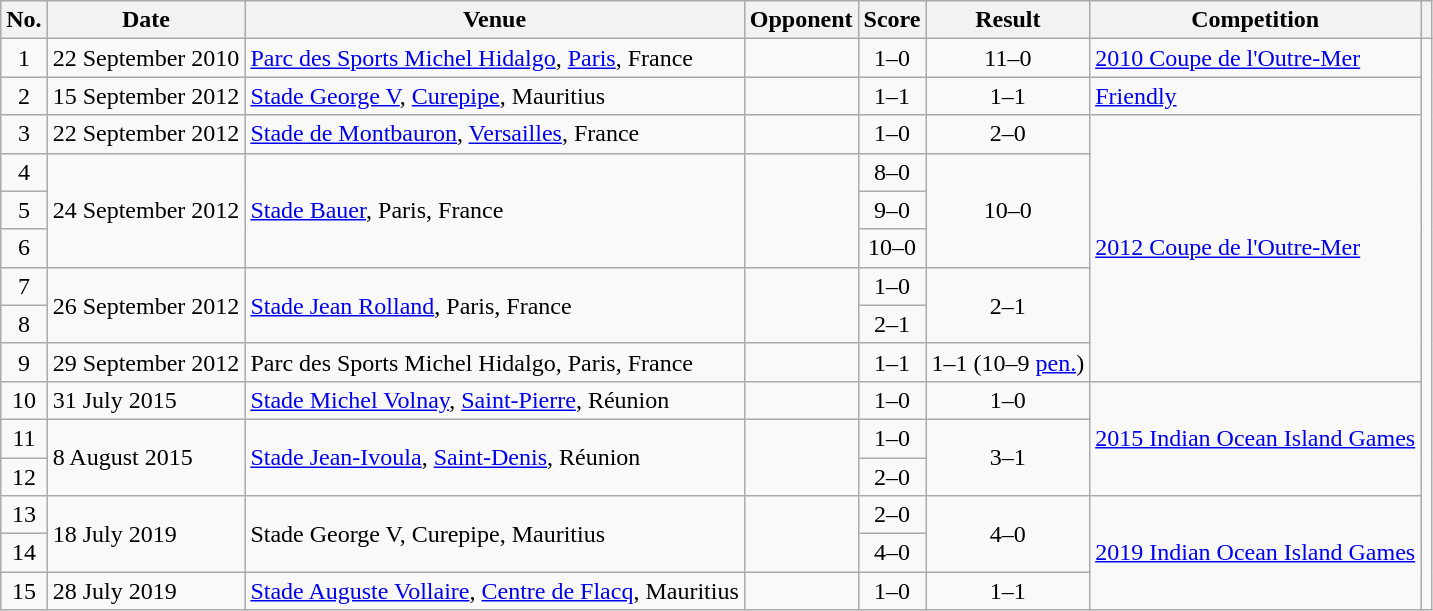<table class="wikitable sortable">
<tr>
<th scope="col">No.</th>
<th scope="col">Date</th>
<th scope="col">Venue</th>
<th scope="col">Opponent</th>
<th scope="col">Score</th>
<th scope="col">Result</th>
<th scope="col">Competition</th>
<th scope="col" class="unsortable"></th>
</tr>
<tr>
<td align="center">1</td>
<td>22 September 2010</td>
<td><a href='#'>Parc des Sports Michel Hidalgo</a>, <a href='#'>Paris</a>, France</td>
<td></td>
<td align=center>1–0</td>
<td align=center>11–0</td>
<td><a href='#'>2010 Coupe de l'Outre-Mer</a></td>
</tr>
<tr>
<td align="center">2</td>
<td>15 September 2012</td>
<td><a href='#'>Stade George V</a>, <a href='#'>Curepipe</a>, Mauritius</td>
<td></td>
<td align=center>1–1</td>
<td align=center>1–1</td>
<td><a href='#'>Friendly</a></td>
</tr>
<tr>
<td align="center">3</td>
<td>22 September 2012</td>
<td><a href='#'>Stade de Montbauron</a>, <a href='#'>Versailles</a>, France</td>
<td></td>
<td align=center>1–0</td>
<td align=center>2–0</td>
<td rowspan=7><a href='#'>2012 Coupe de l'Outre-Mer</a></td>
</tr>
<tr>
<td align="center">4</td>
<td rowspan="3">24 September 2012</td>
<td rowspan="3"><a href='#'>Stade Bauer</a>, Paris, France</td>
<td rowspan="3"></td>
<td align=center>8–0</td>
<td rowspan="3" style="text-align:center">10–0</td>
</tr>
<tr>
<td align="center">5</td>
<td align=center>9–0</td>
</tr>
<tr>
<td align="center">6</td>
<td align=center>10–0</td>
</tr>
<tr>
<td align="center">7</td>
<td rowspan="2">26 September 2012</td>
<td rowspan="2"><a href='#'>Stade Jean Rolland</a>, Paris, France</td>
<td rowspan="2"></td>
<td align=center>1–0</td>
<td rowspan="2" style="text-align:center">2–1</td>
</tr>
<tr>
<td align="center">8</td>
<td align=center>2–1</td>
</tr>
<tr>
<td align="center">9</td>
<td>29 September 2012</td>
<td>Parc des Sports Michel Hidalgo, Paris, France</td>
<td></td>
<td align=center>1–1</td>
<td align=center>1–1 (10–9 <a href='#'>pen.</a>)</td>
</tr>
<tr>
<td align="center">10</td>
<td>31 July 2015</td>
<td><a href='#'>Stade Michel Volnay</a>, <a href='#'>Saint-Pierre</a>, Réunion</td>
<td></td>
<td align=center>1–0</td>
<td align=center>1–0</td>
<td rowspan=3><a href='#'>2015 Indian Ocean Island Games</a></td>
</tr>
<tr>
<td align="center">11</td>
<td rowspan="2">8 August 2015</td>
<td rowspan="2"><a href='#'>Stade Jean-Ivoula</a>, <a href='#'>Saint-Denis</a>, Réunion</td>
<td rowspan="2"></td>
<td align=center>1–0</td>
<td rowspan="2" style="text-align:center">3–1</td>
</tr>
<tr>
<td align="center">12</td>
<td align=center>2–0</td>
</tr>
<tr>
<td align="center">13</td>
<td rowspan="2">18 July 2019</td>
<td rowspan="2">Stade George V, Curepipe, Mauritius</td>
<td rowspan="2"></td>
<td align=center>2–0</td>
<td rowspan="2" style="text-align:center">4–0</td>
<td rowspan="3"><a href='#'>2019 Indian Ocean Island Games</a></td>
</tr>
<tr>
<td align="center">14</td>
<td align=center>4–0</td>
</tr>
<tr>
<td align="center">15</td>
<td>28 July 2019</td>
<td><a href='#'>Stade Auguste Vollaire</a>, <a href='#'>Centre de Flacq</a>, Mauritius</td>
<td></td>
<td align=center>1–0</td>
<td align=center>1–1 </td>
</tr>
</table>
